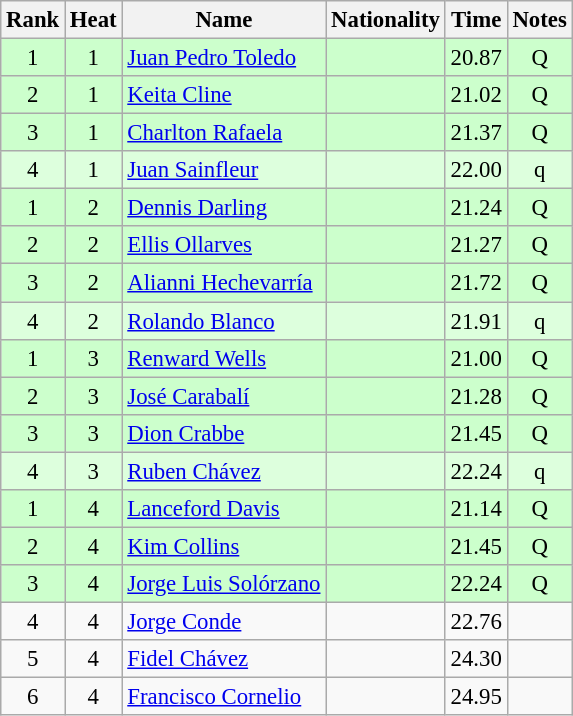<table class="wikitable sortable" style="text-align:center;font-size:95%">
<tr>
<th>Rank</th>
<th>Heat</th>
<th>Name</th>
<th>Nationality</th>
<th>Time</th>
<th>Notes</th>
</tr>
<tr bgcolor=ccffcc>
<td>1</td>
<td>1</td>
<td align=left><a href='#'>Juan Pedro Toledo</a></td>
<td align=left></td>
<td>20.87</td>
<td>Q</td>
</tr>
<tr bgcolor=ccffcc>
<td>2</td>
<td>1</td>
<td align=left><a href='#'>Keita Cline</a></td>
<td align=left></td>
<td>21.02</td>
<td>Q</td>
</tr>
<tr bgcolor=ccffcc>
<td>3</td>
<td>1</td>
<td align=left><a href='#'>Charlton Rafaela</a></td>
<td align=left></td>
<td>21.37</td>
<td>Q</td>
</tr>
<tr bgcolor=ddffdd>
<td>4</td>
<td>1</td>
<td align=left><a href='#'>Juan Sainfleur</a></td>
<td align=left></td>
<td>22.00</td>
<td>q</td>
</tr>
<tr bgcolor=ccffcc>
<td>1</td>
<td>2</td>
<td align=left><a href='#'>Dennis Darling</a></td>
<td align=left></td>
<td>21.24</td>
<td>Q</td>
</tr>
<tr bgcolor=ccffcc>
<td>2</td>
<td>2</td>
<td align=left><a href='#'>Ellis Ollarves</a></td>
<td align=left></td>
<td>21.27</td>
<td>Q</td>
</tr>
<tr bgcolor=ccffcc>
<td>3</td>
<td>2</td>
<td align=left><a href='#'>Alianni Hechevarría</a></td>
<td align=left></td>
<td>21.72</td>
<td>Q</td>
</tr>
<tr bgcolor=ddffdd>
<td>4</td>
<td>2</td>
<td align=left><a href='#'>Rolando Blanco</a></td>
<td align=left></td>
<td>21.91</td>
<td>q</td>
</tr>
<tr bgcolor=ccffcc>
<td>1</td>
<td>3</td>
<td align=left><a href='#'>Renward Wells</a></td>
<td align=left></td>
<td>21.00</td>
<td>Q</td>
</tr>
<tr bgcolor=ccffcc>
<td>2</td>
<td>3</td>
<td align=left><a href='#'>José Carabalí</a></td>
<td align=left></td>
<td>21.28</td>
<td>Q</td>
</tr>
<tr bgcolor=ccffcc>
<td>3</td>
<td>3</td>
<td align=left><a href='#'>Dion Crabbe</a></td>
<td align=left></td>
<td>21.45</td>
<td>Q</td>
</tr>
<tr bgcolor=ddffdd>
<td>4</td>
<td>3</td>
<td align=left><a href='#'>Ruben Chávez</a></td>
<td align=left></td>
<td>22.24</td>
<td>q</td>
</tr>
<tr bgcolor=ccffcc>
<td>1</td>
<td>4</td>
<td align=left><a href='#'>Lanceford Davis</a></td>
<td align=left></td>
<td>21.14</td>
<td>Q</td>
</tr>
<tr bgcolor=ccffcc>
<td>2</td>
<td>4</td>
<td align=left><a href='#'>Kim Collins</a></td>
<td align=left></td>
<td>21.45</td>
<td>Q</td>
</tr>
<tr bgcolor=ccffcc>
<td>3</td>
<td>4</td>
<td align=left><a href='#'>Jorge Luis Solórzano</a></td>
<td align=left></td>
<td>22.24</td>
<td>Q</td>
</tr>
<tr>
<td>4</td>
<td>4</td>
<td align=left><a href='#'>Jorge Conde</a></td>
<td align=left></td>
<td>22.76</td>
<td></td>
</tr>
<tr>
<td>5</td>
<td>4</td>
<td align=left><a href='#'>Fidel Chávez</a></td>
<td align=left></td>
<td>24.30</td>
<td></td>
</tr>
<tr>
<td>6</td>
<td>4</td>
<td align=left><a href='#'>Francisco Cornelio</a></td>
<td align=left></td>
<td>24.95</td>
<td></td>
</tr>
</table>
